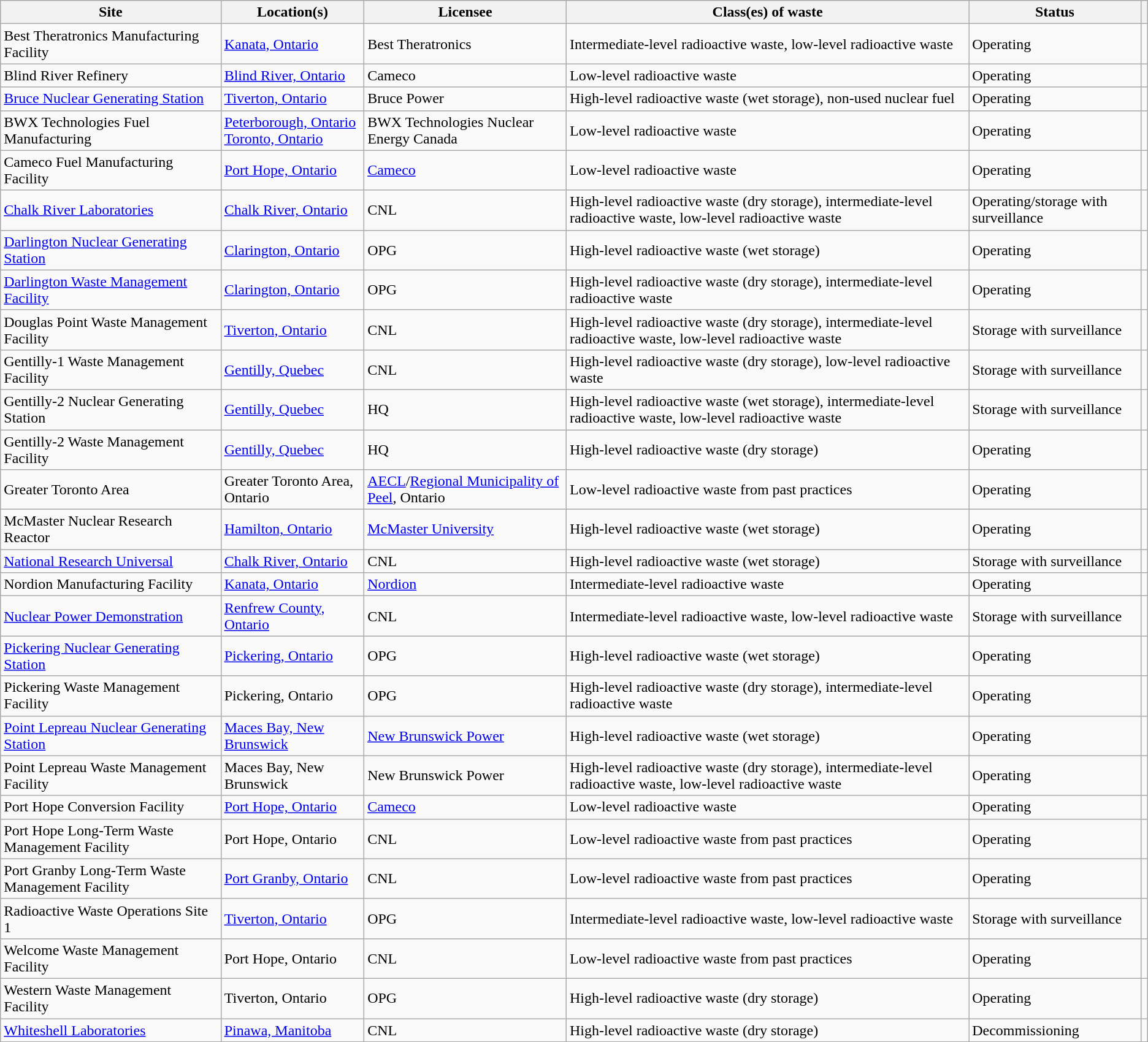<table class="wikitable">
<tr>
<th>Site</th>
<th>Location(s)</th>
<th>Licensee</th>
<th>Class(es) of waste</th>
<th>Status</th>
<th></th>
</tr>
<tr>
<td>Best Theratronics Manufacturing Facility</td>
<td><a href='#'>Kanata, Ontario</a></td>
<td>Best Theratronics</td>
<td>Intermediate-level radioactive waste, low-level radioactive waste</td>
<td>Operating</td>
<td></td>
</tr>
<tr>
<td>Blind River Refinery</td>
<td><a href='#'>Blind River, Ontario</a></td>
<td>Cameco</td>
<td>Low-level radioactive waste</td>
<td>Operating</td>
<td></td>
</tr>
<tr>
<td><a href='#'>Bruce Nuclear Generating Station</a></td>
<td><a href='#'>Tiverton, Ontario</a></td>
<td>Bruce Power</td>
<td>High-level radioactive waste (wet storage), non-used nuclear fuel</td>
<td>Operating</td>
<td></td>
</tr>
<tr>
<td>BWX Technologies Fuel Manufacturing</td>
<td><a href='#'>Peterborough, Ontario</a><br><a href='#'>Toronto, Ontario</a></td>
<td>BWX Technologies Nuclear Energy Canada</td>
<td>Low-level radioactive waste</td>
<td>Operating</td>
<td></td>
</tr>
<tr>
<td>Cameco Fuel Manufacturing Facility</td>
<td><a href='#'>Port Hope, Ontario</a></td>
<td><a href='#'>Cameco</a></td>
<td>Low-level radioactive waste</td>
<td>Operating</td>
<td></td>
</tr>
<tr>
<td><a href='#'>Chalk River Laboratories</a></td>
<td><a href='#'>Chalk River, Ontario</a></td>
<td>CNL</td>
<td>High-level radioactive waste (dry storage), intermediate-level radioactive waste, low-level radioactive waste</td>
<td>Operating/storage with surveillance</td>
<td></td>
</tr>
<tr>
<td><a href='#'>Darlington Nuclear Generating Station</a></td>
<td><a href='#'>Clarington, Ontario</a></td>
<td>OPG</td>
<td>High-level radioactive waste (wet storage)</td>
<td>Operating</td>
<td></td>
</tr>
<tr>
<td><a href='#'>Darlington Waste Management Facility</a></td>
<td><a href='#'>Clarington, Ontario</a></td>
<td>OPG</td>
<td>High-level radioactive waste (dry storage), intermediate-level radioactive waste</td>
<td>Operating</td>
<td></td>
</tr>
<tr>
<td>Douglas Point Waste Management Facility</td>
<td><a href='#'>Tiverton, Ontario</a></td>
<td>CNL</td>
<td>High-level radioactive waste (dry storage), intermediate-level radioactive waste, low-level radioactive waste</td>
<td>Storage with surveillance</td>
<td></td>
</tr>
<tr>
<td>Gentilly-1 Waste Management Facility</td>
<td><a href='#'>Gentilly, Quebec</a></td>
<td>CNL</td>
<td>High-level radioactive waste (dry storage), low-level radioactive waste</td>
<td>Storage with surveillance</td>
<td></td>
</tr>
<tr>
<td>Gentilly-2 Nuclear Generating Station</td>
<td><a href='#'>Gentilly, Quebec</a></td>
<td>HQ</td>
<td>High-level radioactive waste (wet storage), intermediate-level radioactive waste, low-level radioactive waste</td>
<td>Storage with surveillance</td>
<td></td>
</tr>
<tr>
<td>Gentilly-2 Waste Management Facility</td>
<td><a href='#'>Gentilly, Quebec</a></td>
<td>HQ</td>
<td>High-level radioactive waste (dry storage)</td>
<td>Operating</td>
<td></td>
</tr>
<tr>
<td>Greater Toronto Area</td>
<td>Greater Toronto Area, Ontario</td>
<td><a href='#'>AECL</a>/<a href='#'>Regional Municipality of Peel</a>, Ontario</td>
<td>Low-level radioactive waste from past practices</td>
<td>Operating</td>
<td></td>
</tr>
<tr>
<td>McMaster Nuclear Research Reactor</td>
<td><a href='#'>Hamilton, Ontario</a></td>
<td><a href='#'>McMaster University</a></td>
<td>High-level radioactive waste (wet storage)</td>
<td>Operating</td>
<td></td>
</tr>
<tr>
<td><a href='#'>National Research Universal</a></td>
<td><a href='#'>Chalk River, Ontario</a></td>
<td>CNL</td>
<td>High-level radioactive waste (wet storage)</td>
<td>Storage with surveillance</td>
<td></td>
</tr>
<tr>
<td>Nordion Manufacturing Facility</td>
<td><a href='#'>Kanata, Ontario</a></td>
<td><a href='#'>Nordion</a></td>
<td>Intermediate-level radioactive waste</td>
<td>Operating</td>
<td></td>
</tr>
<tr>
<td><a href='#'>Nuclear Power Demonstration</a></td>
<td><a href='#'>Renfrew County, Ontario</a></td>
<td>CNL</td>
<td>Intermediate-level radioactive waste, low-level radioactive waste</td>
<td>Storage with surveillance</td>
<td></td>
</tr>
<tr>
<td><a href='#'>Pickering Nuclear Generating Station</a></td>
<td><a href='#'>Pickering, Ontario</a></td>
<td>OPG</td>
<td>High-level radioactive waste (wet storage)</td>
<td>Operating</td>
<td></td>
</tr>
<tr>
<td>Pickering Waste Management Facility</td>
<td>Pickering, Ontario</td>
<td>OPG</td>
<td>High-level radioactive waste (dry storage), intermediate-level radioactive waste</td>
<td>Operating</td>
<td></td>
</tr>
<tr>
<td><a href='#'>Point Lepreau Nuclear Generating Station</a></td>
<td><a href='#'>Maces Bay, New Brunswick</a></td>
<td><a href='#'>New Brunswick Power</a></td>
<td>High-level radioactive waste (wet storage)</td>
<td>Operating</td>
<td></td>
</tr>
<tr>
<td>Point Lepreau Waste Management Facility</td>
<td>Maces Bay, New Brunswick</td>
<td>New Brunswick Power</td>
<td>High-level radioactive waste (dry storage), intermediate-level radioactive waste, low-level radioactive waste</td>
<td>Operating</td>
<td></td>
</tr>
<tr>
<td>Port Hope Conversion Facility</td>
<td><a href='#'>Port Hope, Ontario</a></td>
<td><a href='#'>Cameco</a></td>
<td>Low-level radioactive waste</td>
<td>Operating</td>
<td></td>
</tr>
<tr>
<td>Port Hope Long-Term Waste Management Facility</td>
<td>Port Hope, Ontario</td>
<td>CNL</td>
<td>Low-level radioactive waste from past practices</td>
<td>Operating</td>
<td></td>
</tr>
<tr>
<td>Port Granby Long-Term Waste Management Facility</td>
<td><a href='#'>Port Granby, Ontario</a></td>
<td>CNL</td>
<td>Low-level radioactive waste from past practices</td>
<td>Operating</td>
<td></td>
</tr>
<tr>
<td>Radioactive Waste Operations Site 1</td>
<td><a href='#'>Tiverton, Ontario</a></td>
<td>OPG</td>
<td>Intermediate-level radioactive waste, low-level radioactive waste</td>
<td>Storage with surveillance</td>
<td></td>
</tr>
<tr>
<td>Welcome Waste Management Facility</td>
<td>Port Hope, Ontario</td>
<td>CNL</td>
<td>Low-level radioactive waste from past practices</td>
<td>Operating</td>
<td></td>
</tr>
<tr>
<td>Western Waste Management Facility</td>
<td>Tiverton, Ontario</td>
<td>OPG</td>
<td>High-level radioactive waste (dry storage)</td>
<td>Operating</td>
<td></td>
</tr>
<tr>
<td><a href='#'>Whiteshell Laboratories</a></td>
<td><a href='#'>Pinawa, Manitoba</a></td>
<td>CNL</td>
<td>High-level radioactive waste (dry storage)</td>
<td>Decommissioning</td>
<td></td>
</tr>
</table>
